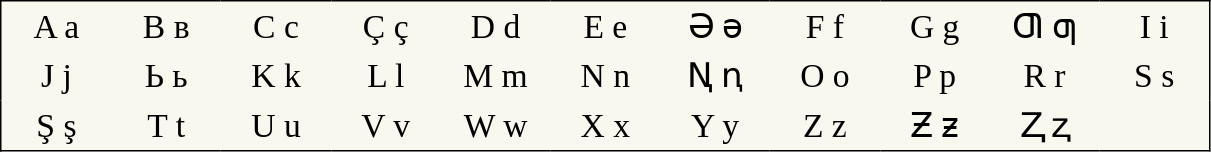<table style="font-family:Arial Unicode MS; font-size:1.4em; border-color:#000000; border-width:1px; border-style:solid; border-collapse:collapse; background-color:#F8F8EF">
<tr>
<td style="width:3em; text-align:center; padding: 3px;">A a</td>
<td style="width:3em; text-align:center; padding: 3px;">B в</td>
<td style="width:3em; text-align:center; padding: 3px;">C c</td>
<td style="width:3em; text-align:center; padding: 3px;">Ç ç</td>
<td style="width:3em; text-align:center; padding: 3px;">D d</td>
<td style="width:3em; text-align:center; padding: 3px;">E e</td>
<td style="width:3em; text-align:center; padding: 3px;">Ə ə</td>
<td style="width:3em; text-align:center; padding: 3px;">F f</td>
<td style="width:3em; text-align:center; padding: 3px;">G g</td>
<td style="width:3em; text-align:center; padding: 3px;">Ƣ ƣ</td>
<td style="width:3em; text-align:center; padding: 3px;">I i</td>
</tr>
<tr>
<td style="width:3em; text-align:center; padding: 3px;">J j</td>
<td style="width:3em; text-align:center; padding: 3px;">Ь ь</td>
<td style="width:3em; text-align:center; padding: 3px;">K k</td>
<td style="width:3em; text-align:center; padding: 3px;">L l</td>
<td style="width:3em; text-align:center; padding: 3px;">M m</td>
<td style="width:3em; text-align:center; padding: 3px;">N n</td>
<td style="width:3em; text-align:center; padding: 3px;">Ꞑ ꞑ</td>
<td style="width:3em; text-align:center; padding: 3px;">O o</td>
<td style="width:3em; text-align:center; padding: 3px;">P p</td>
<td style="width:3em; text-align:center; padding: 3px;">R r</td>
<td style="width:3em; text-align:center; padding: 3px;">S s</td>
</tr>
<tr>
<td style="width:3em; text-align:center; padding: 3px;">Ş ş</td>
<td style="width:3em; text-align:center; padding: 3px;">T t</td>
<td style="width:3em; text-align:center; padding: 3px;">U u</td>
<td style="width:3em; text-align:center; padding: 3px;">V v</td>
<td style="width:3em; text-align:center; padding: 3px;">W w</td>
<td style="width:3em; text-align:center; padding: 3px;">X x</td>
<td style="width:3em; text-align:center; padding: 3px;">Y y</td>
<td style="width:3em; text-align:center; padding: 3px;">Z z</td>
<td style="width:3em; text-align:center; padding: 3px;">Ƶ ƶ</td>
<td style="width:3em; text-align:center; padding: 3px;">Ⱬ ⱬ</td>
</tr>
</table>
